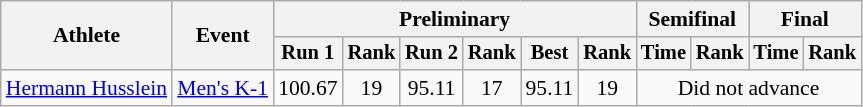<table class="wikitable" style="font-size:90%">
<tr>
<th rowspan="2">Athlete</th>
<th rowspan="2">Event</th>
<th colspan="6">Preliminary</th>
<th colspan="2">Semifinal</th>
<th colspan="2">Final</th>
</tr>
<tr style="font-size:95%">
<th>Run 1</th>
<th>Rank</th>
<th>Run 2</th>
<th>Rank</th>
<th>Best</th>
<th>Rank</th>
<th>Time</th>
<th>Rank</th>
<th>Time</th>
<th>Rank</th>
</tr>
<tr align=center>
<td align=left><a href='#'>Hermann Husslein</a></td>
<td align=left><a href='#'>Men's K-1</a></td>
<td>100.67</td>
<td>19</td>
<td>95.11</td>
<td>17</td>
<td>95.11</td>
<td>19</td>
<td colspan=4>Did not advance</td>
</tr>
</table>
